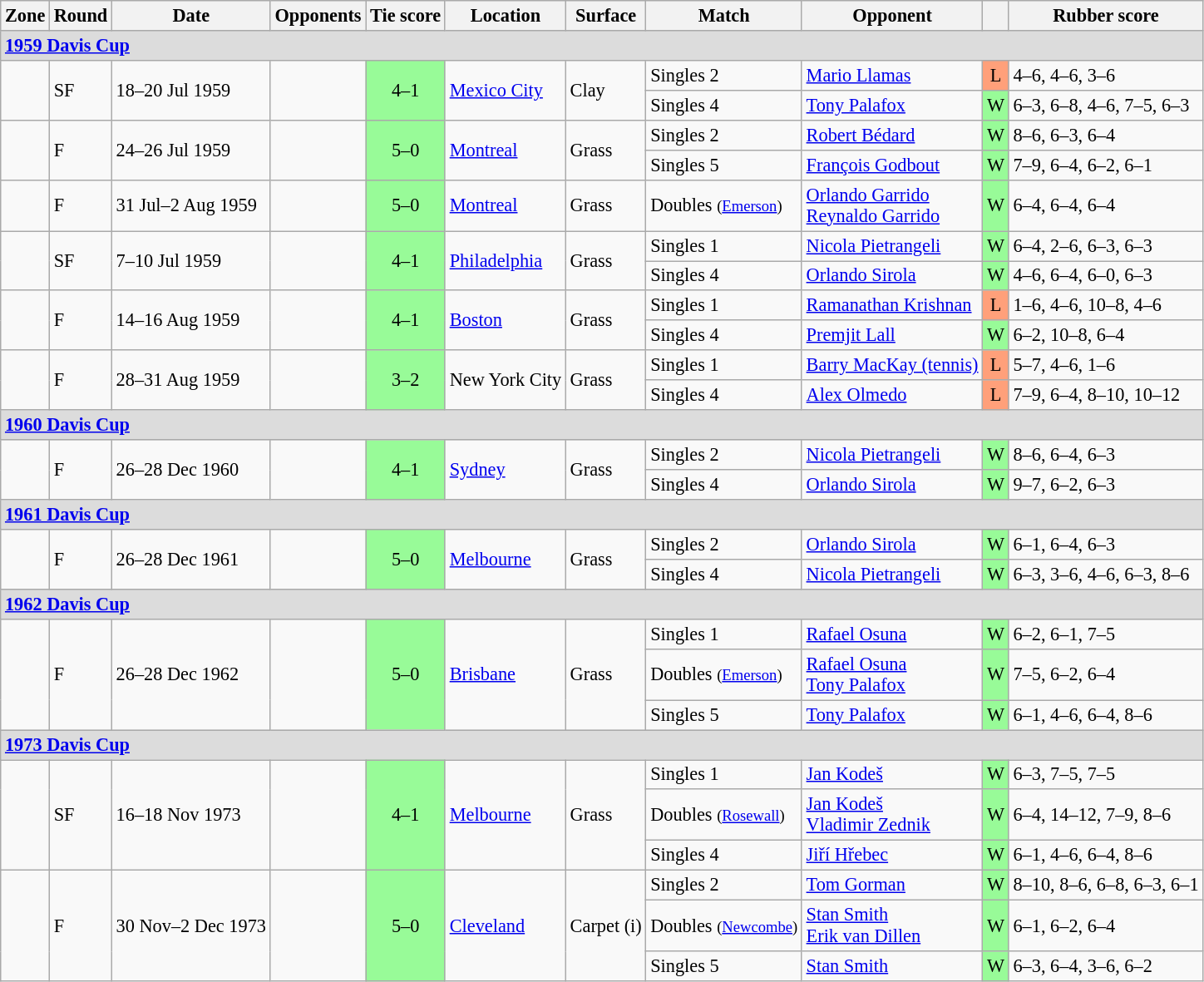<table class="wikitable collapsible collapsed" style=font-size:93%>
<tr>
<th>Zone</th>
<th>Round</th>
<th>Date</th>
<th>Opponents</th>
<th>Tie score</th>
<th>Location</th>
<th>Surface</th>
<th>Match</th>
<th>Opponent</th>
<th></th>
<th>Rubber score</th>
</tr>
<tr style="background:Gainsboro;">
<td colspan=11><strong><a href='#'>1959 Davis Cup</a></strong></td>
</tr>
<tr>
<td rowspan=2></td>
<td rowspan=2>SF</td>
<td rowspan=2>18–20 Jul 1959</td>
<td rowspan=2></td>
<td rowspan=2 style="text-align:center; background:#98fb98;">4–1</td>
<td rowspan=2><a href='#'>Mexico City</a></td>
<td rowspan=2>Clay</td>
<td>Singles 2</td>
<td><a href='#'>Mario Llamas</a></td>
<td style="text-align:center; background:#ffa07a;">L</td>
<td>4–6, 4–6, 3–6</td>
</tr>
<tr>
<td>Singles 4</td>
<td><a href='#'>Tony Palafox</a></td>
<td style="text-align:center; background:#98fb98;">W</td>
<td>6–3, 6–8, 4–6, 7–5, 6–3</td>
</tr>
<tr>
<td rowspan=2></td>
<td rowspan=2>F</td>
<td rowspan=2>24–26 Jul 1959</td>
<td rowspan=2></td>
<td rowspan=2 style="text-align:center; background:#98fb98;">5–0</td>
<td rowspan=2><a href='#'>Montreal</a></td>
<td rowspan=2>Grass</td>
<td>Singles 2</td>
<td><a href='#'>Robert Bédard</a></td>
<td style="text-align:center; background:#98fb98;">W</td>
<td>8–6, 6–3, 6–4</td>
</tr>
<tr>
<td>Singles 5</td>
<td><a href='#'>François Godbout</a></td>
<td style="text-align:center; background:#98fb98;">W</td>
<td>7–9, 6–4, 6–2, 6–1</td>
</tr>
<tr>
<td></td>
<td>F</td>
<td>31 Jul–2 Aug 1959</td>
<td></td>
<td style="text-align:center; background:#98fb98;">5–0</td>
<td><a href='#'>Montreal</a></td>
<td>Grass</td>
<td>Doubles <small>(<a href='#'>Emerson</a>)</small></td>
<td><a href='#'>Orlando Garrido</a> <br> <a href='#'>Reynaldo Garrido</a></td>
<td style="text-align:center; background:#98fb98;">W</td>
<td>6–4, 6–4, 6–4</td>
</tr>
<tr>
<td rowspan=2></td>
<td rowspan=2>SF</td>
<td rowspan=2>7–10 Jul 1959</td>
<td rowspan=2></td>
<td rowspan=2 style="text-align:center; background:#98fb98;">4–1</td>
<td rowspan=2><a href='#'>Philadelphia</a></td>
<td rowspan=2>Grass</td>
<td>Singles 1</td>
<td><a href='#'>Nicola Pietrangeli</a></td>
<td style="text-align:center; background:#98fb98;">W</td>
<td>6–4, 2–6, 6–3, 6–3</td>
</tr>
<tr>
<td>Singles 4</td>
<td><a href='#'>Orlando Sirola</a></td>
<td style="text-align:center; background:#98fb98;">W</td>
<td>4–6, 6–4, 6–0, 6–3</td>
</tr>
<tr>
<td rowspan=2></td>
<td rowspan=2>F</td>
<td rowspan=2>14–16 Aug 1959</td>
<td rowspan=2></td>
<td rowspan=2 style="text-align:center; background:#98fb98;">4–1</td>
<td rowspan=2><a href='#'>Boston</a></td>
<td rowspan=2>Grass</td>
<td>Singles 1</td>
<td><a href='#'>Ramanathan Krishnan</a></td>
<td style="text-align:center; background:#ffa07a;">L</td>
<td>1–6, 4–6, 10–8, 4–6</td>
</tr>
<tr>
<td>Singles 4</td>
<td><a href='#'>Premjit Lall</a></td>
<td style="text-align:center; background:#98fb98;">W</td>
<td>6–2, 10–8, 6–4</td>
</tr>
<tr>
<td rowspan=2></td>
<td rowspan=2>F</td>
<td rowspan=2>28–31 Aug 1959</td>
<td rowspan=2></td>
<td rowspan=2 style="text-align:center; background:#98fb98;">3–2</td>
<td rowspan=2>New York City</td>
<td rowspan=2>Grass</td>
<td>Singles 1</td>
<td><a href='#'>Barry MacKay (tennis)</a></td>
<td style="text-align:center; background:#ffa07a;">L</td>
<td>5–7, 4–6, 1–6</td>
</tr>
<tr>
<td>Singles 4</td>
<td><a href='#'>Alex Olmedo</a></td>
<td style="text-align:center; background:#ffa07a;">L</td>
<td>7–9, 6–4, 8–10, 10–12</td>
</tr>
<tr style="background:Gainsboro;">
<td colspan=11><strong><a href='#'>1960 Davis Cup</a></strong></td>
</tr>
<tr>
<td rowspan=2></td>
<td rowspan=2>F</td>
<td rowspan=2>26–28 Dec 1960</td>
<td rowspan=2></td>
<td rowspan=2 style="text-align:center; background:#98fb98;">4–1</td>
<td rowspan=2><a href='#'>Sydney</a></td>
<td rowspan=2>Grass</td>
<td>Singles 2</td>
<td><a href='#'>Nicola Pietrangeli</a></td>
<td style="text-align:center; background:#98fb98;">W</td>
<td>8–6, 6–4, 6–3</td>
</tr>
<tr>
<td>Singles 4</td>
<td><a href='#'>Orlando Sirola</a></td>
<td style="text-align:center; background:#98fb98;">W</td>
<td>9–7, 6–2, 6–3</td>
</tr>
<tr style="background:Gainsboro;">
<td colspan=11><strong><a href='#'>1961 Davis Cup</a></strong></td>
</tr>
<tr>
<td rowspan=2></td>
<td rowspan=2>F</td>
<td rowspan=2>26–28 Dec 1961</td>
<td rowspan=2></td>
<td rowspan=2 style="text-align:center; background:#98fb98;">5–0</td>
<td rowspan=2><a href='#'>Melbourne</a></td>
<td rowspan=2>Grass</td>
<td>Singles 2</td>
<td><a href='#'>Orlando Sirola</a></td>
<td style="text-align:center; background:#98fb98;">W</td>
<td>6–1, 6–4, 6–3</td>
</tr>
<tr>
<td>Singles 4</td>
<td><a href='#'>Nicola Pietrangeli</a></td>
<td style="text-align:center; background:#98fb98;">W</td>
<td>6–3, 3–6, 4–6, 6–3, 8–6</td>
</tr>
<tr style="background:Gainsboro;">
<td colspan=11><strong><a href='#'>1962 Davis Cup</a></strong></td>
</tr>
<tr>
<td rowspan=3></td>
<td rowspan=3>F</td>
<td rowspan=3>26–28 Dec 1962</td>
<td rowspan=3></td>
<td rowspan=3 style="text-align:center; background:#98fb98;">5–0</td>
<td rowspan=3><a href='#'>Brisbane</a></td>
<td rowspan=3>Grass</td>
<td>Singles 1</td>
<td><a href='#'>Rafael Osuna</a></td>
<td style="text-align:center; background:#98fb98;">W</td>
<td>6–2, 6–1, 7–5</td>
</tr>
<tr>
<td>Doubles <small>(<a href='#'>Emerson</a>)</small></td>
<td><a href='#'>Rafael Osuna</a> <br> <a href='#'>Tony Palafox</a></td>
<td style="text-align:center; background:#98fb98;">W</td>
<td>7–5, 6–2, 6–4</td>
</tr>
<tr>
<td>Singles 5</td>
<td><a href='#'>Tony Palafox</a></td>
<td style="text-align:center; background:#98fb98;">W</td>
<td>6–1, 4–6, 6–4, 8–6</td>
</tr>
<tr style="background:Gainsboro;">
<td colspan=11><strong><a href='#'>1973 Davis Cup</a></strong></td>
</tr>
<tr>
<td rowspan=3></td>
<td rowspan=3>SF</td>
<td rowspan=3>16–18 Nov 1973</td>
<td rowspan=3></td>
<td rowspan=3 style="text-align:center; background:#98fb98;">4–1</td>
<td rowspan=3><a href='#'>Melbourne</a></td>
<td rowspan=3>Grass</td>
<td>Singles 1</td>
<td><a href='#'>Jan Kodeš</a></td>
<td style="text-align:center; background:#98fb98;">W</td>
<td>6–3, 7–5, 7–5</td>
</tr>
<tr>
<td>Doubles <small>(<a href='#'>Rosewall</a>)</small></td>
<td><a href='#'>Jan Kodeš</a> <br> <a href='#'>Vladimir Zednik</a></td>
<td style="text-align:center; background:#98fb98;">W</td>
<td>6–4, 14–12, 7–9, 8–6</td>
</tr>
<tr>
<td>Singles 4</td>
<td><a href='#'>Jiří Hřebec</a></td>
<td style="text-align:center; background:#98fb98;">W</td>
<td>6–1, 4–6, 6–4, 8–6</td>
</tr>
<tr>
<td rowspan=3></td>
<td rowspan=3>F</td>
<td rowspan=3>30 Nov–2 Dec 1973</td>
<td rowspan=3></td>
<td rowspan=3 style="text-align:center; background:#98fb98;">5–0</td>
<td rowspan=3><a href='#'>Cleveland</a></td>
<td rowspan=3>Carpet (i)</td>
<td>Singles 2</td>
<td><a href='#'>Tom Gorman</a></td>
<td style="text-align:center; background:#98fb98;">W</td>
<td>8–10, 8–6, 6–8, 6–3, 6–1</td>
</tr>
<tr>
<td>Doubles <small>(<a href='#'>Newcombe</a>)</small></td>
<td><a href='#'>Stan Smith</a> <br> <a href='#'>Erik van Dillen</a></td>
<td style="text-align:center; background:#98fb98;">W</td>
<td>6–1, 6–2, 6–4</td>
</tr>
<tr>
<td>Singles 5</td>
<td><a href='#'>Stan Smith</a></td>
<td style="text-align:center; background:#98fb98;">W</td>
<td>6–3, 6–4, 3–6, 6–2</td>
</tr>
</table>
